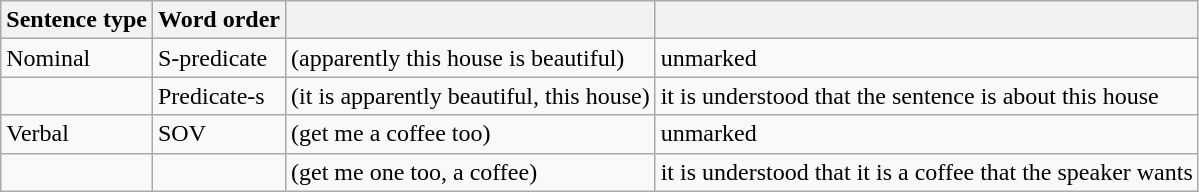<table class="wikitable">
<tr>
<th>Sentence type</th>
<th>Word order</th>
<th></th>
<th></th>
</tr>
<tr>
<td>Nominal</td>
<td>S-predicate</td>
<td> (apparently this house is beautiful)</td>
<td>unmarked</td>
</tr>
<tr>
<td></td>
<td>Predicate-s</td>
<td> (it is apparently beautiful, this house)</td>
<td>it is understood that the sentence is about this house</td>
</tr>
<tr>
<td>Verbal</td>
<td>SOV</td>
<td> (get me a coffee too)</td>
<td>unmarked</td>
</tr>
<tr>
<td></td>
<td></td>
<td> (get me one too, a coffee)</td>
<td>it is understood that it is a coffee that the speaker wants</td>
</tr>
</table>
